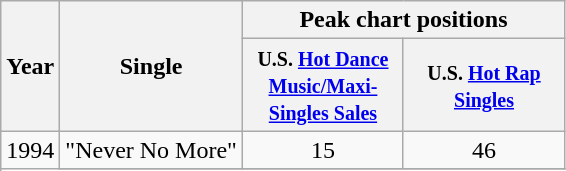<table class="wikitable">
<tr>
<th rowspan="2">Year</th>
<th rowspan="2">Single</th>
<th colspan="6">Peak chart positions</th>
</tr>
<tr>
<th width="100"><small>U.S. <a href='#'>Hot Dance Music/Maxi-Singles Sales</a></small></th>
<th width="100"><small>U.S. <a href='#'>Hot Rap Singles</a></small></th>
</tr>
<tr>
<td align="center" rowspan="2">1994</td>
<td align="left">"Never No More"</td>
<td align="center">15</td>
<td align="center">46</td>
</tr>
<tr>
</tr>
</table>
